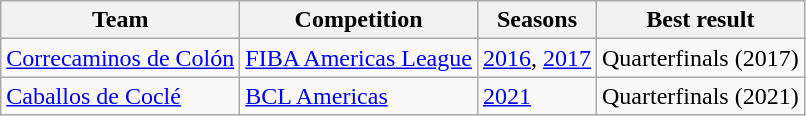<table class="wikitable">
<tr>
<th>Team</th>
<th>Competition</th>
<th>Seasons</th>
<th>Best result</th>
</tr>
<tr>
<td><a href='#'>Correcaminos de Colón</a></td>
<td><a href='#'>FIBA Americas League</a></td>
<td><a href='#'>2016</a>, <a href='#'>2017</a></td>
<td>Quarterfinals (2017)</td>
</tr>
<tr>
<td><a href='#'>Caballos de Coclé</a></td>
<td><a href='#'>BCL Americas</a></td>
<td><a href='#'>2021</a></td>
<td>Quarterfinals (2021)</td>
</tr>
</table>
